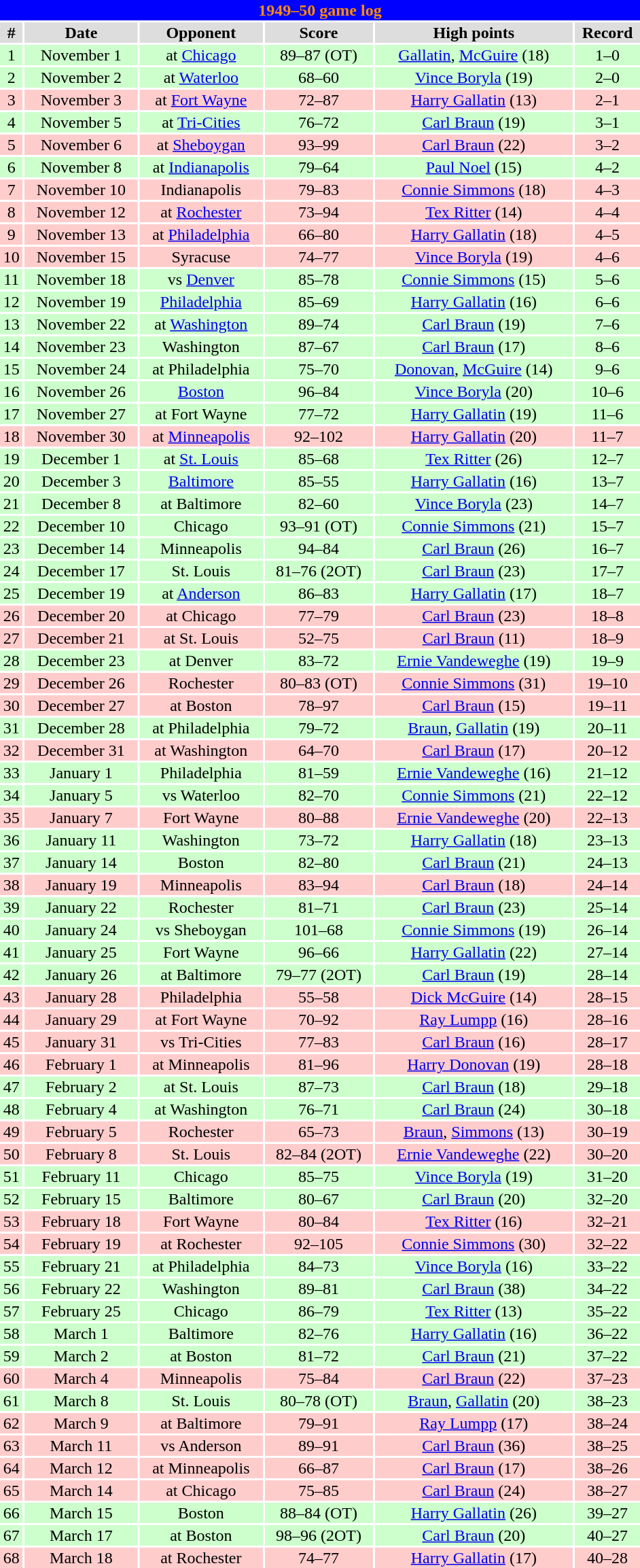<table class="toccolours collapsible" width=50% style="clear:both; margin:1.5em auto; text-align:center">
<tr>
<th colspan=11 style="background:#0000FF; color:#FF8C00;">1949–50 game log</th>
</tr>
<tr align="center" bgcolor="#dddddd">
<td><strong>#</strong></td>
<td><strong>Date</strong></td>
<td><strong>Opponent</strong></td>
<td><strong>Score</strong></td>
<td><strong>High points</strong></td>
<td><strong>Record</strong></td>
</tr>
<tr align="center" bgcolor="ccffcc">
<td>1</td>
<td>November 1</td>
<td>at <a href='#'>Chicago</a></td>
<td>89–87 (OT)</td>
<td><a href='#'>Gallatin</a>, <a href='#'>McGuire</a> (18)</td>
<td>1–0</td>
</tr>
<tr align="center" bgcolor="ccffcc">
<td>2</td>
<td>November 2</td>
<td>at <a href='#'>Waterloo</a></td>
<td>68–60</td>
<td><a href='#'>Vince Boryla</a> (19)</td>
<td>2–0</td>
</tr>
<tr align="center" bgcolor="ffcccc">
<td>3</td>
<td>November 3</td>
<td>at <a href='#'>Fort Wayne</a></td>
<td>72–87</td>
<td><a href='#'>Harry Gallatin</a> (13)</td>
<td>2–1</td>
</tr>
<tr align="center" bgcolor="ccffcc">
<td>4</td>
<td>November 5</td>
<td>at <a href='#'>Tri-Cities</a></td>
<td>76–72</td>
<td><a href='#'>Carl Braun</a> (19)</td>
<td>3–1</td>
</tr>
<tr align="center" bgcolor="ffcccc">
<td>5</td>
<td>November 6</td>
<td>at <a href='#'>Sheboygan</a></td>
<td>93–99</td>
<td><a href='#'>Carl Braun</a> (22)</td>
<td>3–2</td>
</tr>
<tr align="center" bgcolor="ccffcc">
<td>6</td>
<td>November 8</td>
<td>at <a href='#'>Indianapolis</a></td>
<td>79–64</td>
<td><a href='#'>Paul Noel</a> (15)</td>
<td>4–2</td>
</tr>
<tr align="center" bgcolor="ffcccc">
<td>7</td>
<td>November 10</td>
<td>Indianapolis</td>
<td>79–83</td>
<td><a href='#'>Connie Simmons</a> (18)</td>
<td>4–3</td>
</tr>
<tr align="center" bgcolor="ffcccc">
<td>8</td>
<td>November 12</td>
<td>at <a href='#'>Rochester</a></td>
<td>73–94</td>
<td><a href='#'>Tex Ritter</a> (14)</td>
<td>4–4</td>
</tr>
<tr align="center" bgcolor="ffcccc">
<td>9</td>
<td>November 13</td>
<td>at <a href='#'>Philadelphia</a></td>
<td>66–80</td>
<td><a href='#'>Harry Gallatin</a> (18)</td>
<td>4–5</td>
</tr>
<tr align="center" bgcolor="ffcccc">
<td>10</td>
<td>November 15</td>
<td>Syracuse</td>
<td>74–77</td>
<td><a href='#'>Vince Boryla</a> (19)</td>
<td>4–6</td>
</tr>
<tr align="center" bgcolor="ccffcc">
<td>11</td>
<td>November 18</td>
<td>vs <a href='#'>Denver</a></td>
<td>85–78</td>
<td><a href='#'>Connie Simmons</a> (15)</td>
<td>5–6</td>
</tr>
<tr align="center" bgcolor="ccffcc">
<td>12</td>
<td>November 19</td>
<td><a href='#'>Philadelphia</a></td>
<td>85–69</td>
<td><a href='#'>Harry Gallatin</a> (16)</td>
<td>6–6</td>
</tr>
<tr align="center" bgcolor="ccffcc">
<td>13</td>
<td>November 22</td>
<td>at <a href='#'>Washington</a></td>
<td>89–74</td>
<td><a href='#'>Carl Braun</a> (19)</td>
<td>7–6</td>
</tr>
<tr align="center" bgcolor="ccffcc">
<td>14</td>
<td>November 23</td>
<td>Washington</td>
<td>87–67</td>
<td><a href='#'>Carl Braun</a> (17)</td>
<td>8–6</td>
</tr>
<tr align="center" bgcolor="ccffcc">
<td>15</td>
<td>November 24</td>
<td>at Philadelphia</td>
<td>75–70</td>
<td><a href='#'>Donovan</a>, <a href='#'>McGuire</a> (14)</td>
<td>9–6</td>
</tr>
<tr align="center" bgcolor="ccffcc">
<td>16</td>
<td>November 26</td>
<td><a href='#'>Boston</a></td>
<td>96–84</td>
<td><a href='#'>Vince Boryla</a> (20)</td>
<td>10–6</td>
</tr>
<tr align="center" bgcolor="ccffcc">
<td>17</td>
<td>November 27</td>
<td>at Fort Wayne</td>
<td>77–72</td>
<td><a href='#'>Harry Gallatin</a> (19)</td>
<td>11–6</td>
</tr>
<tr align="center" bgcolor="ffcccc">
<td>18</td>
<td>November 30</td>
<td>at <a href='#'>Minneapolis</a></td>
<td>92–102</td>
<td><a href='#'>Harry Gallatin</a> (20)</td>
<td>11–7</td>
</tr>
<tr align="center" bgcolor="ccffcc">
<td>19</td>
<td>December 1</td>
<td>at <a href='#'>St. Louis</a></td>
<td>85–68</td>
<td><a href='#'>Tex Ritter</a> (26)</td>
<td>12–7</td>
</tr>
<tr align="center" bgcolor="ccffcc">
<td>20</td>
<td>December 3</td>
<td><a href='#'>Baltimore</a></td>
<td>85–55</td>
<td><a href='#'>Harry Gallatin</a> (16)</td>
<td>13–7</td>
</tr>
<tr align="center" bgcolor="ccffcc">
<td>21</td>
<td>December 8</td>
<td>at Baltimore</td>
<td>82–60</td>
<td><a href='#'>Vince Boryla</a> (23)</td>
<td>14–7</td>
</tr>
<tr align="center" bgcolor="ccffcc">
<td>22</td>
<td>December 10</td>
<td>Chicago</td>
<td>93–91 (OT)</td>
<td><a href='#'>Connie Simmons</a> (21)</td>
<td>15–7</td>
</tr>
<tr align="center" bgcolor="ccffcc">
<td>23</td>
<td>December 14</td>
<td>Minneapolis</td>
<td>94–84</td>
<td><a href='#'>Carl Braun</a> (26)</td>
<td>16–7</td>
</tr>
<tr align="center" bgcolor="ccffcc">
<td>24</td>
<td>December 17</td>
<td>St. Louis</td>
<td>81–76 (2OT)</td>
<td><a href='#'>Carl Braun</a> (23)</td>
<td>17–7</td>
</tr>
<tr align="center" bgcolor="ccffcc">
<td>25</td>
<td>December 19</td>
<td>at <a href='#'>Anderson</a></td>
<td>86–83</td>
<td><a href='#'>Harry Gallatin</a> (17)</td>
<td>18–7</td>
</tr>
<tr align="center" bgcolor="ffcccc">
<td>26</td>
<td>December 20</td>
<td>at Chicago</td>
<td>77–79</td>
<td><a href='#'>Carl Braun</a> (23)</td>
<td>18–8</td>
</tr>
<tr align="center" bgcolor="ffcccc">
<td>27</td>
<td>December 21</td>
<td>at St. Louis</td>
<td>52–75</td>
<td><a href='#'>Carl Braun</a> (11)</td>
<td>18–9</td>
</tr>
<tr align="center" bgcolor="ccffcc">
<td>28</td>
<td>December 23</td>
<td>at Denver</td>
<td>83–72</td>
<td><a href='#'>Ernie Vandeweghe</a> (19)</td>
<td>19–9</td>
</tr>
<tr align="center" bgcolor="ffcccc">
<td>29</td>
<td>December 26</td>
<td>Rochester</td>
<td>80–83 (OT)</td>
<td><a href='#'>Connie Simmons</a> (31)</td>
<td>19–10</td>
</tr>
<tr align="center" bgcolor="ffcccc">
<td>30</td>
<td>December 27</td>
<td>at Boston</td>
<td>78–97</td>
<td><a href='#'>Carl Braun</a> (15)</td>
<td>19–11</td>
</tr>
<tr align="center" bgcolor="ccffcc">
<td>31</td>
<td>December 28</td>
<td>at Philadelphia</td>
<td>79–72</td>
<td><a href='#'>Braun</a>, <a href='#'>Gallatin</a> (19)</td>
<td>20–11</td>
</tr>
<tr align="center" bgcolor="ffcccc">
<td>32</td>
<td>December 31</td>
<td>at Washington</td>
<td>64–70</td>
<td><a href='#'>Carl Braun</a> (17)</td>
<td>20–12</td>
</tr>
<tr align="center" bgcolor="ccffcc">
<td>33</td>
<td>January 1</td>
<td>Philadelphia</td>
<td>81–59</td>
<td><a href='#'>Ernie Vandeweghe</a> (16)</td>
<td>21–12</td>
</tr>
<tr align="center" bgcolor="ccffcc">
<td>34</td>
<td>January 5</td>
<td>vs Waterloo</td>
<td>82–70</td>
<td><a href='#'>Connie Simmons</a> (21)</td>
<td>22–12</td>
</tr>
<tr align="center" bgcolor="ffcccc">
<td>35</td>
<td>January 7</td>
<td>Fort Wayne</td>
<td>80–88</td>
<td><a href='#'>Ernie Vandeweghe</a> (20)</td>
<td>22–13</td>
</tr>
<tr align="center" bgcolor="ccffcc">
<td>36</td>
<td>January 11</td>
<td>Washington</td>
<td>73–72</td>
<td><a href='#'>Harry Gallatin</a> (18)</td>
<td>23–13</td>
</tr>
<tr align="center" bgcolor="ccffcc">
<td>37</td>
<td>January 14</td>
<td>Boston</td>
<td>82–80</td>
<td><a href='#'>Carl Braun</a> (21)</td>
<td>24–13</td>
</tr>
<tr align="center" bgcolor="ffcccc">
<td>38</td>
<td>January 19</td>
<td>Minneapolis</td>
<td>83–94</td>
<td><a href='#'>Carl Braun</a> (18)</td>
<td>24–14</td>
</tr>
<tr align="center" bgcolor="ccffcc">
<td>39</td>
<td>January 22</td>
<td>Rochester</td>
<td>81–71</td>
<td><a href='#'>Carl Braun</a> (23)</td>
<td>25–14</td>
</tr>
<tr align="center" bgcolor="ccffcc">
<td>40</td>
<td>January 24</td>
<td>vs Sheboygan</td>
<td>101–68</td>
<td><a href='#'>Connie Simmons</a> (19)</td>
<td>26–14</td>
</tr>
<tr align="center" bgcolor="ccffcc">
<td>41</td>
<td>January 25</td>
<td>Fort Wayne</td>
<td>96–66</td>
<td><a href='#'>Harry Gallatin</a> (22)</td>
<td>27–14</td>
</tr>
<tr align="center" bgcolor="ccffcc">
<td>42</td>
<td>January 26</td>
<td>at Baltimore</td>
<td>79–77 (2OT)</td>
<td><a href='#'>Carl Braun</a> (19)</td>
<td>28–14</td>
</tr>
<tr align="center" bgcolor="ffcccc">
<td>43</td>
<td>January 28</td>
<td>Philadelphia</td>
<td>55–58</td>
<td><a href='#'>Dick McGuire</a> (14)</td>
<td>28–15</td>
</tr>
<tr align="center" bgcolor="ffcccc">
<td>44</td>
<td>January 29</td>
<td>at Fort Wayne</td>
<td>70–92</td>
<td><a href='#'>Ray Lumpp</a> (16)</td>
<td>28–16</td>
</tr>
<tr align="center" bgcolor="ffcccc">
<td>45</td>
<td>January 31</td>
<td>vs Tri-Cities</td>
<td>77–83</td>
<td><a href='#'>Carl Braun</a> (16)</td>
<td>28–17</td>
</tr>
<tr align="center" bgcolor="ffcccc">
<td>46</td>
<td>February 1</td>
<td>at Minneapolis</td>
<td>81–96</td>
<td><a href='#'>Harry Donovan</a> (19)</td>
<td>28–18</td>
</tr>
<tr align="center" bgcolor="ccffcc">
<td>47</td>
<td>February 2</td>
<td>at St. Louis</td>
<td>87–73</td>
<td><a href='#'>Carl Braun</a> (18)</td>
<td>29–18</td>
</tr>
<tr align="center" bgcolor="ccffcc">
<td>48</td>
<td>February 4</td>
<td>at Washington</td>
<td>76–71</td>
<td><a href='#'>Carl Braun</a> (24)</td>
<td>30–18</td>
</tr>
<tr align="center" bgcolor="ffcccc">
<td>49</td>
<td>February 5</td>
<td>Rochester</td>
<td>65–73</td>
<td><a href='#'>Braun</a>, <a href='#'>Simmons</a> (13)</td>
<td>30–19</td>
</tr>
<tr align="center" bgcolor="ffcccc">
<td>50</td>
<td>February 8</td>
<td>St. Louis</td>
<td>82–84 (2OT)</td>
<td><a href='#'>Ernie Vandeweghe</a> (22)</td>
<td>30–20</td>
</tr>
<tr align="center" bgcolor="ccffcc">
<td>51</td>
<td>February 11</td>
<td>Chicago</td>
<td>85–75</td>
<td><a href='#'>Vince Boryla</a> (19)</td>
<td>31–20</td>
</tr>
<tr align="center" bgcolor="ccffcc">
<td>52</td>
<td>February 15</td>
<td>Baltimore</td>
<td>80–67</td>
<td><a href='#'>Carl Braun</a> (20)</td>
<td>32–20</td>
</tr>
<tr align="center" bgcolor="ffcccc">
<td>53</td>
<td>February 18</td>
<td>Fort Wayne</td>
<td>80–84</td>
<td><a href='#'>Tex Ritter</a> (16)</td>
<td>32–21</td>
</tr>
<tr align="center" bgcolor="ffcccc">
<td>54</td>
<td>February 19</td>
<td>at Rochester</td>
<td>92–105</td>
<td><a href='#'>Connie Simmons</a> (30)</td>
<td>32–22</td>
</tr>
<tr align="center" bgcolor="ccffcc">
<td>55</td>
<td>February 21</td>
<td>at Philadelphia</td>
<td>84–73</td>
<td><a href='#'>Vince Boryla</a> (16)</td>
<td>33–22</td>
</tr>
<tr align="center" bgcolor="ccffcc">
<td>56</td>
<td>February 22</td>
<td>Washington</td>
<td>89–81</td>
<td><a href='#'>Carl Braun</a> (38)</td>
<td>34–22</td>
</tr>
<tr align="center" bgcolor="ccffcc">
<td>57</td>
<td>February 25</td>
<td>Chicago</td>
<td>86–79</td>
<td><a href='#'>Tex Ritter</a> (13)</td>
<td>35–22</td>
</tr>
<tr align="center" bgcolor="ccffcc">
<td>58</td>
<td>March 1</td>
<td>Baltimore</td>
<td>82–76</td>
<td><a href='#'>Harry Gallatin</a> (16)</td>
<td>36–22</td>
</tr>
<tr align="center" bgcolor="ccffcc">
<td>59</td>
<td>March 2</td>
<td>at Boston</td>
<td>81–72</td>
<td><a href='#'>Carl Braun</a> (21)</td>
<td>37–22</td>
</tr>
<tr align="center" bgcolor="ffcccc">
<td>60</td>
<td>March 4</td>
<td>Minneapolis</td>
<td>75–84</td>
<td><a href='#'>Carl Braun</a> (22)</td>
<td>37–23</td>
</tr>
<tr align="center" bgcolor="ccffcc">
<td>61</td>
<td>March 8</td>
<td>St. Louis</td>
<td>80–78 (OT)</td>
<td><a href='#'>Braun</a>, <a href='#'>Gallatin</a> (20)</td>
<td>38–23</td>
</tr>
<tr align="center" bgcolor="ffcccc">
<td>62</td>
<td>March 9</td>
<td>at Baltimore</td>
<td>79–91</td>
<td><a href='#'>Ray Lumpp</a> (17)</td>
<td>38–24</td>
</tr>
<tr align="center" bgcolor="ffcccc">
<td>63</td>
<td>March 11</td>
<td>vs Anderson</td>
<td>89–91</td>
<td><a href='#'>Carl Braun</a> (36)</td>
<td>38–25</td>
</tr>
<tr align="center" bgcolor="ffcccc">
<td>64</td>
<td>March 12</td>
<td>at Minneapolis</td>
<td>66–87</td>
<td><a href='#'>Carl Braun</a> (17)</td>
<td>38–26</td>
</tr>
<tr align="center" bgcolor="ffcccc">
<td>65</td>
<td>March 14</td>
<td>at Chicago</td>
<td>75–85</td>
<td><a href='#'>Carl Braun</a> (24)</td>
<td>38–27</td>
</tr>
<tr align="center" bgcolor="ccffcc">
<td>66</td>
<td>March 15</td>
<td>Boston</td>
<td>88–84 (OT)</td>
<td><a href='#'>Harry Gallatin</a> (26)</td>
<td>39–27</td>
</tr>
<tr align="center" bgcolor="ccffcc">
<td>67</td>
<td>March 17</td>
<td>at Boston</td>
<td>98–96 (2OT)</td>
<td><a href='#'>Carl Braun</a> (20)</td>
<td>40–27</td>
</tr>
<tr align="center" bgcolor="ffcccc">
<td>68</td>
<td>March 18</td>
<td>at Rochester</td>
<td>74–77</td>
<td><a href='#'>Harry Gallatin</a> (17)</td>
<td>40–28</td>
</tr>
</table>
